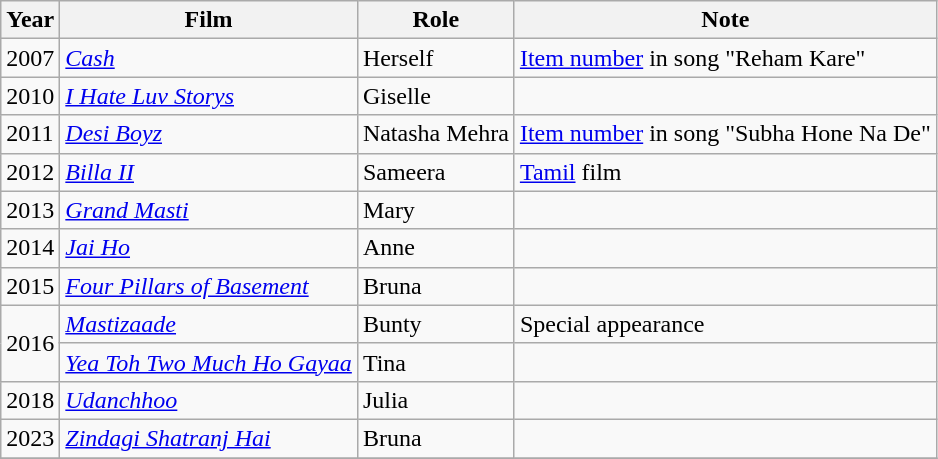<table class="wikitable sortable">
<tr>
<th>Year</th>
<th>Film</th>
<th>Role</th>
<th>Note</th>
</tr>
<tr>
<td>2007</td>
<td><em><a href='#'>Cash</a></em></td>
<td>Herself</td>
<td><a href='#'>Item number</a> in song "Reham Kare"</td>
</tr>
<tr>
<td>2010</td>
<td><em><a href='#'>I Hate Luv Storys</a></em></td>
<td>Giselle</td>
<td></td>
</tr>
<tr>
<td>2011</td>
<td><em><a href='#'>Desi Boyz</a></em></td>
<td>Natasha Mehra</td>
<td><a href='#'>Item number</a> in song "Subha Hone Na De"</td>
</tr>
<tr>
<td>2012</td>
<td><em><a href='#'>Billa II</a></em></td>
<td>Sameera</td>
<td><a href='#'>Tamil</a>  film</td>
</tr>
<tr>
<td>2013</td>
<td><em><a href='#'>Grand Masti</a></em></td>
<td>Mary</td>
<td></td>
</tr>
<tr>
<td>2014</td>
<td><em><a href='#'>Jai Ho</a></em></td>
<td>Anne</td>
<td></td>
</tr>
<tr>
<td>2015</td>
<td><em><a href='#'>Four Pillars of Basement</a> </em></td>
<td>Bruna</td>
<td></td>
</tr>
<tr>
<td rowspan="2">2016</td>
<td><em><a href='#'>Mastizaade</a></em></td>
<td>Bunty</td>
<td>Special appearance</td>
</tr>
<tr>
<td><em><a href='#'>Yea Toh Two Much Ho Gayaa</a></em></td>
<td>Tina</td>
<td></td>
</tr>
<tr>
<td>2018</td>
<td><em><a href='#'>Udanchhoo</a></em></td>
<td>Julia</td>
<td></td>
</tr>
<tr>
<td>2023</td>
<td><em><a href='#'>Zindagi Shatranj Hai</a> </em></td>
<td>Bruna</td>
<td></td>
</tr>
<tr>
</tr>
</table>
